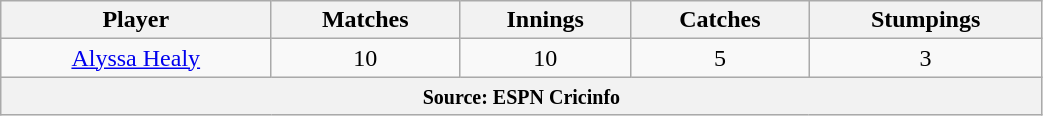<table class="wikitable" style="text-align:center; width:55%;">
<tr>
<th>Player</th>
<th>Matches</th>
<th>Innings</th>
<th>Catches</th>
<th>Stumpings</th>
</tr>
<tr>
<td><a href='#'>Alyssa Healy</a></td>
<td>10</td>
<td>10</td>
<td>5</td>
<td>3</td>
</tr>
<tr>
<th colspan="5"><small>Source: ESPN Cricinfo </small></th>
</tr>
</table>
